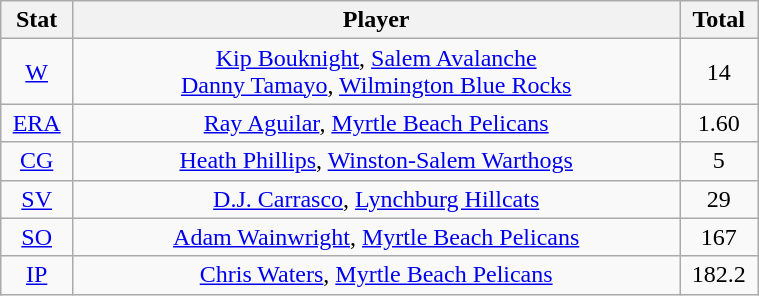<table class="wikitable" width="40%" style="text-align:center;">
<tr>
<th width="5%">Stat</th>
<th width="60%">Player</th>
<th width="5%">Total</th>
</tr>
<tr>
<td><a href='#'>W</a></td>
<td><a href='#'>Kip Bouknight</a>, <a href='#'>Salem Avalanche</a>  <br> <a href='#'>Danny Tamayo</a>, <a href='#'>Wilmington Blue Rocks</a></td>
<td>14</td>
</tr>
<tr>
<td><a href='#'>ERA</a></td>
<td><a href='#'>Ray Aguilar</a>, <a href='#'>Myrtle Beach Pelicans</a></td>
<td>1.60</td>
</tr>
<tr>
<td><a href='#'>CG</a></td>
<td><a href='#'>Heath Phillips</a>, <a href='#'>Winston-Salem Warthogs</a></td>
<td>5</td>
</tr>
<tr>
<td><a href='#'>SV</a></td>
<td><a href='#'>D.J. Carrasco</a>, <a href='#'>Lynchburg Hillcats</a></td>
<td>29</td>
</tr>
<tr>
<td><a href='#'>SO</a></td>
<td><a href='#'>Adam Wainwright</a>, <a href='#'>Myrtle Beach Pelicans</a></td>
<td>167</td>
</tr>
<tr>
<td><a href='#'>IP</a></td>
<td><a href='#'>Chris Waters</a>, <a href='#'>Myrtle Beach Pelicans</a></td>
<td>182.2</td>
</tr>
</table>
